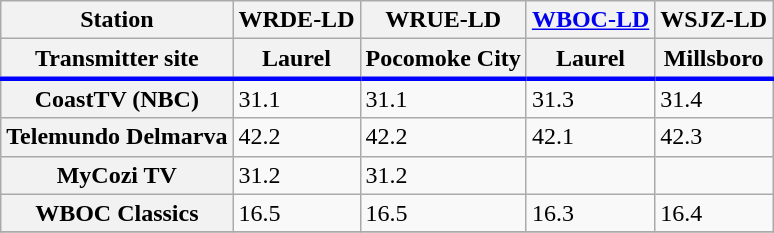<table class="wikitable">
<tr>
<th>Station</th>
<th>WRDE-LD</th>
<th>WRUE-LD</th>
<th><a href='#'>WBOC-LD</a></th>
<th>WSJZ-LD</th>
</tr>
<tr>
<th scope = "col" style="border-bottom:3px solid blue;">Transmitter site</th>
<th scope = "col" style="border-bottom:3px solid blue;">Laurel</th>
<th scope = "col" style="border-bottom:3px solid blue;">Pocomoke City</th>
<th scope = "col" style="border-bottom:3px solid blue;">Laurel</th>
<th scope = "col" style="border-bottom:3px solid blue;">Millsboro</th>
</tr>
<tr>
<th scope="row">CoastTV (NBC)</th>
<td>31.1</td>
<td>31.1</td>
<td>31.3</td>
<td>31.4</td>
</tr>
<tr>
<th scope="row">Telemundo Delmarva</th>
<td>42.2</td>
<td>42.2</td>
<td>42.1</td>
<td>42.3</td>
</tr>
<tr>
<th scope="row">MyCozi TV</th>
<td>31.2</td>
<td>31.2</td>
<td></td>
<td></td>
</tr>
<tr>
<th scope="row">WBOC Classics</th>
<td>16.5</td>
<td>16.5</td>
<td>16.3</td>
<td>16.4</td>
</tr>
<tr>
</tr>
</table>
